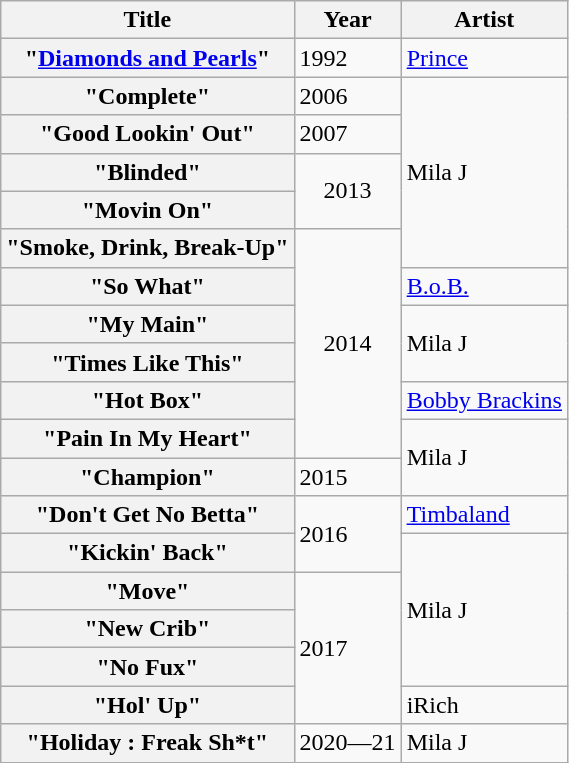<table class="wikitable plainrowheaders">
<tr>
<th scope="col">Title</th>
<th scope="col">Year</th>
<th scope="col">Artist</th>
</tr>
<tr>
<th scope="row">"<a href='#'>Diamonds and Pearls</a>"</th>
<td>1992</td>
<td><a href='#'>Prince</a></td>
</tr>
<tr>
<th scope="row">"Complete"</th>
<td>2006</td>
<td rowspan="5">Mila J</td>
</tr>
<tr>
<th scope="row">"Good Lookin' Out"</th>
<td>2007</td>
</tr>
<tr>
<th scope="row">"Blinded"</th>
<td style="text-align:center;" rowspan="2">2013</td>
</tr>
<tr>
<th scope="row">"Movin On"</th>
</tr>
<tr>
<th scope="row">"Smoke, Drink, Break-Up"</th>
<td style="text-align:center;" rowspan="6">2014</td>
</tr>
<tr>
<th scope="row">"So What"</th>
<td><a href='#'>B.o.B.</a></td>
</tr>
<tr>
<th scope="row">"My Main"</th>
<td rowspan="2">Mila J</td>
</tr>
<tr>
<th scope="row">"Times Like This"</th>
</tr>
<tr>
<th scope="row">"Hot Box"</th>
<td><a href='#'>Bobby Brackins</a></td>
</tr>
<tr>
<th scope="row">"Pain In My Heart"</th>
<td rowspan="2">Mila J</td>
</tr>
<tr>
<th scope="row">"Champion"</th>
<td>2015</td>
</tr>
<tr>
<th scope="row">"Don't Get No Betta"</th>
<td rowspan="2">2016</td>
<td><a href='#'>Timbaland</a></td>
</tr>
<tr>
<th scope="row">"Kickin' Back"</th>
<td rowspan="4">Mila J</td>
</tr>
<tr>
<th scope="row">"Move"</th>
<td rowspan="4">2017</td>
</tr>
<tr>
<th scope="row">"New Crib"</th>
</tr>
<tr>
<th scope="row">"No Fux"</th>
</tr>
<tr>
<th scope="row">"Hol' Up"</th>
<td>iRich</td>
</tr>
<tr>
<th scope="row">"Holiday : Freak Sh*t"</th>
<td>2020—21</td>
<td>Mila J</td>
</tr>
</table>
